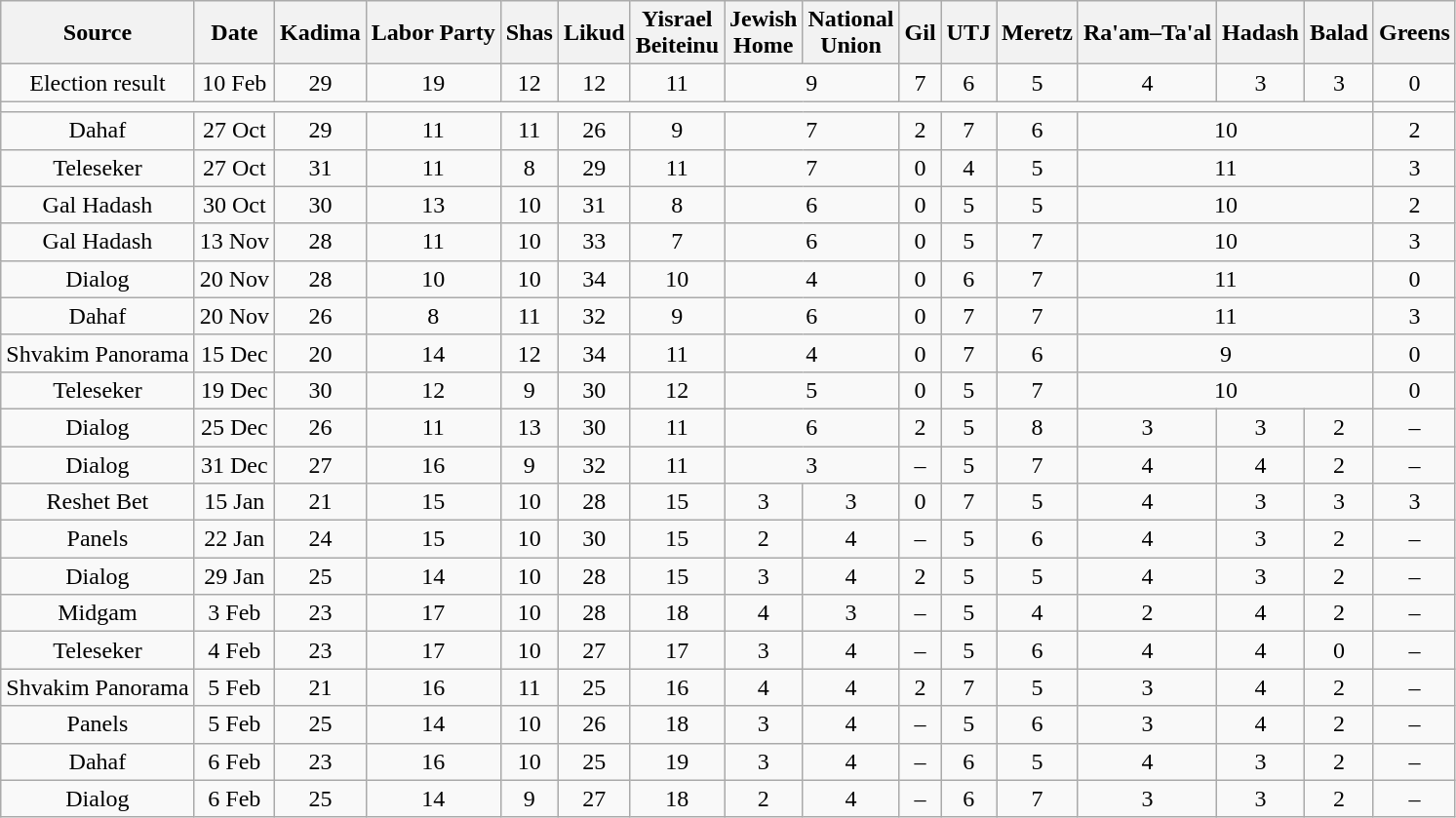<table class=wikitable style="text-align:center">
<tr>
<th>Source</th>
<th>Date</th>
<th>Kadima</th>
<th>Labor Party</th>
<th>Shas</th>
<th>Likud</th>
<th>Yisrael<br>Beiteinu</th>
<th>Jewish<br>Home</th>
<th>National<br>Union</th>
<th>Gil</th>
<th>UTJ</th>
<th>Meretz</th>
<th>Ra'am–Ta'al</th>
<th>Hadash</th>
<th>Balad</th>
<th>Greens</th>
</tr>
<tr>
<td>Election result</td>
<td>10 Feb</td>
<td>29</td>
<td>19</td>
<td>12</td>
<td>12</td>
<td>11</td>
<td colspan=2>9</td>
<td>7</td>
<td>6</td>
<td>5</td>
<td>4</td>
<td>3</td>
<td>3</td>
<td>0</td>
</tr>
<tr>
<td colspan=15></td>
</tr>
<tr>
<td>Dahaf</td>
<td>27 Oct</td>
<td>29</td>
<td>11</td>
<td>11</td>
<td>26</td>
<td>9</td>
<td colspan=2>7</td>
<td>2</td>
<td>7</td>
<td>6</td>
<td colspan=3>10</td>
<td>2</td>
</tr>
<tr>
<td>Teleseker</td>
<td>27 Oct</td>
<td>31</td>
<td>11</td>
<td>8</td>
<td>29</td>
<td>11</td>
<td colspan=2>7</td>
<td>0</td>
<td>4</td>
<td>5</td>
<td colspan=3>11</td>
<td>3</td>
</tr>
<tr>
<td>Gal Hadash</td>
<td>30 Oct</td>
<td>30</td>
<td>13</td>
<td>10</td>
<td>31</td>
<td>8</td>
<td colspan=2>6</td>
<td>0</td>
<td>5</td>
<td>5</td>
<td colspan=3>10</td>
<td>2</td>
</tr>
<tr>
<td>Gal Hadash</td>
<td>13 Nov</td>
<td>28</td>
<td>11</td>
<td>10</td>
<td>33</td>
<td>7</td>
<td colspan=2>6</td>
<td>0</td>
<td>5</td>
<td>7</td>
<td colspan=3>10</td>
<td>3</td>
</tr>
<tr>
<td>Dialog</td>
<td>20 Nov</td>
<td>28</td>
<td>10</td>
<td>10</td>
<td>34</td>
<td>10</td>
<td colspan=2>4</td>
<td>0</td>
<td>6</td>
<td>7</td>
<td colspan=3>11</td>
<td>0</td>
</tr>
<tr>
<td>Dahaf</td>
<td>20 Nov</td>
<td>26</td>
<td>8</td>
<td>11</td>
<td>32</td>
<td>9</td>
<td colspan=2>6</td>
<td>0</td>
<td>7</td>
<td>7</td>
<td colspan=3>11</td>
<td>3</td>
</tr>
<tr>
<td>Shvakim Panorama</td>
<td>15 Dec</td>
<td>20</td>
<td>14</td>
<td>12</td>
<td>34</td>
<td>11</td>
<td colspan=2>4</td>
<td>0</td>
<td>7</td>
<td>6</td>
<td colspan=3>9</td>
<td>0</td>
</tr>
<tr>
<td>Teleseker</td>
<td>19 Dec</td>
<td>30</td>
<td>12</td>
<td>9</td>
<td>30</td>
<td>12</td>
<td colspan=2>5</td>
<td>0</td>
<td>5</td>
<td>7</td>
<td colspan=3>10</td>
<td>0</td>
</tr>
<tr>
<td>Dialog</td>
<td>25 Dec</td>
<td>26</td>
<td>11</td>
<td>13</td>
<td>30</td>
<td>11</td>
<td colspan=2>6</td>
<td>2</td>
<td>5</td>
<td>8</td>
<td>3</td>
<td>3</td>
<td>2</td>
<td>–</td>
</tr>
<tr>
<td>Dialog</td>
<td>31 Dec</td>
<td>27</td>
<td>16</td>
<td>9</td>
<td>32</td>
<td>11</td>
<td colspan=2>3</td>
<td>–</td>
<td>5</td>
<td>7</td>
<td>4</td>
<td>4</td>
<td>2</td>
<td>–</td>
</tr>
<tr>
<td>Reshet Bet</td>
<td>15 Jan</td>
<td>21</td>
<td>15</td>
<td>10</td>
<td>28</td>
<td>15</td>
<td>3</td>
<td>3</td>
<td>0</td>
<td>7</td>
<td>5</td>
<td>4</td>
<td>3</td>
<td>3</td>
<td>3</td>
</tr>
<tr>
<td>Panels</td>
<td>22 Jan</td>
<td>24</td>
<td>15</td>
<td>10</td>
<td>30</td>
<td>15</td>
<td>2</td>
<td>4</td>
<td>–</td>
<td>5</td>
<td>6</td>
<td>4</td>
<td>3</td>
<td>2</td>
<td>–</td>
</tr>
<tr>
<td>Dialog</td>
<td>29 Jan</td>
<td>25</td>
<td>14</td>
<td>10</td>
<td>28</td>
<td>15</td>
<td>3</td>
<td>4</td>
<td>2</td>
<td>5</td>
<td>5</td>
<td>4</td>
<td>3</td>
<td>2</td>
<td>–</td>
</tr>
<tr>
<td>Midgam</td>
<td>3 Feb</td>
<td>23</td>
<td>17</td>
<td>10</td>
<td>28</td>
<td>18</td>
<td>4</td>
<td>3</td>
<td>–</td>
<td>5</td>
<td>4</td>
<td>2</td>
<td>4</td>
<td>2</td>
<td>–</td>
</tr>
<tr>
<td>Teleseker</td>
<td>4 Feb</td>
<td>23</td>
<td>17</td>
<td>10</td>
<td>27</td>
<td>17</td>
<td>3</td>
<td>4</td>
<td>–</td>
<td>5</td>
<td>6</td>
<td>4</td>
<td>4</td>
<td>0</td>
<td>–</td>
</tr>
<tr>
<td>Shvakim Panorama</td>
<td>5 Feb</td>
<td>21</td>
<td>16</td>
<td>11</td>
<td>25</td>
<td>16</td>
<td>4</td>
<td>4</td>
<td>2</td>
<td>7</td>
<td>5</td>
<td>3</td>
<td>4</td>
<td>2</td>
<td>–</td>
</tr>
<tr>
<td>Panels</td>
<td>5 Feb</td>
<td>25</td>
<td>14</td>
<td>10</td>
<td>26</td>
<td>18</td>
<td>3</td>
<td>4</td>
<td>–</td>
<td>5</td>
<td>6</td>
<td>3</td>
<td>4</td>
<td>2</td>
<td>–</td>
</tr>
<tr>
<td>Dahaf</td>
<td>6 Feb</td>
<td>23</td>
<td>16</td>
<td>10</td>
<td>25</td>
<td>19</td>
<td>3</td>
<td>4</td>
<td>–</td>
<td>6</td>
<td>5</td>
<td>4</td>
<td>3</td>
<td>2</td>
<td>–</td>
</tr>
<tr>
<td>Dialog</td>
<td>6 Feb</td>
<td>25</td>
<td>14</td>
<td>9</td>
<td>27</td>
<td>18</td>
<td>2</td>
<td>4</td>
<td>–</td>
<td>6</td>
<td>7</td>
<td>3</td>
<td>3</td>
<td>2</td>
<td>–</td>
</tr>
</table>
